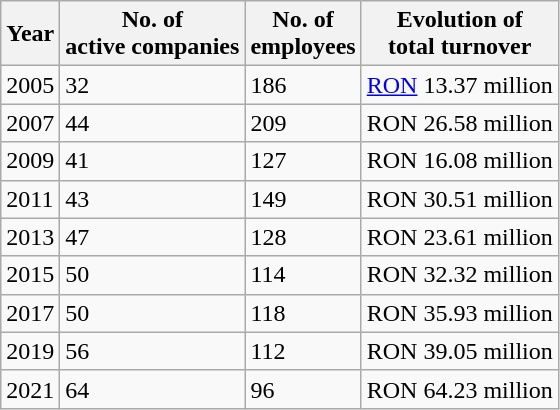<table class="wikitable">
<tr>
<th>Year</th>
<th>No. of<br>active companies</th>
<th>No. of<br>employees</th>
<th>Evolution of<br>total turnover</th>
</tr>
<tr>
<td>2005</td>
<td>32</td>
<td>186</td>
<td><a href='#'>RON</a> 13.37 million</td>
</tr>
<tr>
<td>2007</td>
<td>44</td>
<td>209</td>
<td>RON 26.58 million</td>
</tr>
<tr>
<td>2009</td>
<td>41</td>
<td>127</td>
<td>RON 16.08 million</td>
</tr>
<tr>
<td>2011</td>
<td>43</td>
<td>149</td>
<td>RON 30.51 million</td>
</tr>
<tr>
<td>2013</td>
<td>47</td>
<td>128</td>
<td>RON 23.61 million</td>
</tr>
<tr>
<td>2015</td>
<td>50</td>
<td>114</td>
<td>RON 32.32 million</td>
</tr>
<tr>
<td>2017</td>
<td>50</td>
<td>118</td>
<td>RON 35.93 million</td>
</tr>
<tr>
<td>2019</td>
<td>56</td>
<td>112</td>
<td>RON 39.05 million</td>
</tr>
<tr>
<td>2021</td>
<td>64</td>
<td>96</td>
<td>RON 64.23 million</td>
</tr>
</table>
